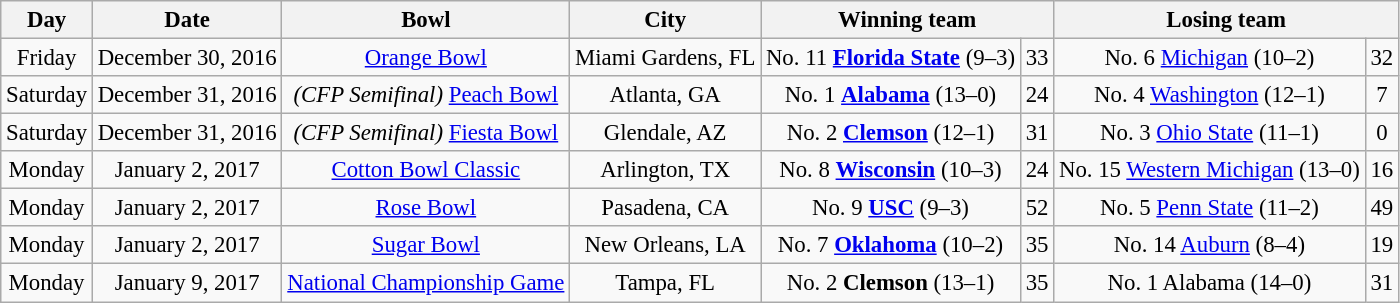<table class="wikitable" style="text-align:center; font-size: 95%;">
<tr>
<th>Day</th>
<th>Date</th>
<th>Bowl</th>
<th>City</th>
<th colspan=2>Winning team</th>
<th colspan=2>Losing team</th>
</tr>
<tr>
<td>Friday</td>
<td>December 30, 2016</td>
<td><a href='#'>Orange Bowl</a></td>
<td>Miami Gardens, FL</td>
<td>No. 11 <strong><a href='#'>Florida State</a></strong> (9–3)</td>
<td>33</td>
<td>No. 6 <a href='#'>Michigan</a> (10–2)</td>
<td>32</td>
</tr>
<tr>
<td>Saturday</td>
<td>December 31, 2016</td>
<td><em>(CFP Semifinal)</em> <a href='#'>Peach Bowl</a></td>
<td>Atlanta, GA</td>
<td>No. 1 <strong><a href='#'>Alabama</a></strong> (13–0)</td>
<td>24</td>
<td>No. 4 <a href='#'>Washington</a> (12–1)</td>
<td>7</td>
</tr>
<tr>
<td>Saturday</td>
<td>December 31, 2016</td>
<td><em>(CFP Semifinal)</em> <a href='#'>Fiesta Bowl</a></td>
<td>Glendale, AZ</td>
<td>No. 2 <strong><a href='#'>Clemson</a></strong> (12–1)</td>
<td>31</td>
<td>No. 3 <a href='#'>Ohio State</a> (11–1)</td>
<td>0</td>
</tr>
<tr>
<td>Monday</td>
<td>January 2, 2017</td>
<td><a href='#'>Cotton Bowl Classic</a></td>
<td>Arlington, TX</td>
<td>No. 8 <strong><a href='#'>Wisconsin</a></strong> (10–3)</td>
<td>24</td>
<td>No. 15 <a href='#'>Western Michigan</a> (13–0)</td>
<td>16</td>
</tr>
<tr>
<td>Monday</td>
<td>January 2, 2017</td>
<td><a href='#'>Rose Bowl</a></td>
<td>Pasadena, CA</td>
<td>No. 9 <strong><a href='#'>USC</a></strong> (9–3)</td>
<td>52</td>
<td>No. 5 <a href='#'>Penn State</a> (11–2)</td>
<td>49</td>
</tr>
<tr>
<td>Monday</td>
<td>January 2, 2017</td>
<td><a href='#'>Sugar Bowl</a></td>
<td>New Orleans, LA</td>
<td>No. 7 <strong><a href='#'>Oklahoma</a></strong> (10–2)</td>
<td>35</td>
<td>No. 14 <a href='#'>Auburn</a> (8–4)</td>
<td>19</td>
</tr>
<tr>
<td>Monday</td>
<td>January 9, 2017</td>
<td><a href='#'>National Championship Game</a></td>
<td>Tampa, FL</td>
<td>No. 2 <strong>Clemson</strong> (13–1)</td>
<td>35</td>
<td>No. 1 Alabama (14–0)</td>
<td>31</td>
</tr>
</table>
